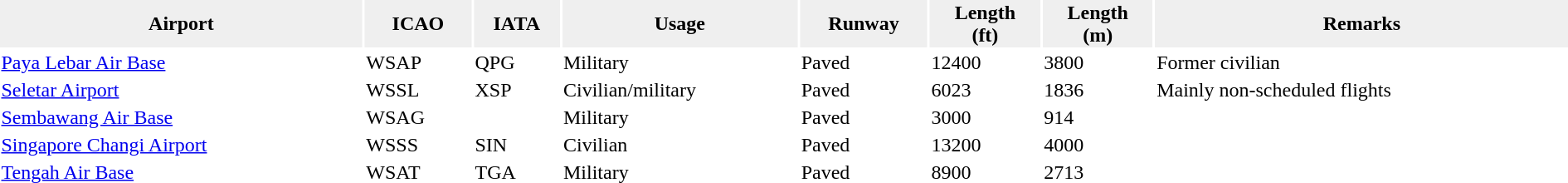<table style="width:100%; margin:auto;"  cellpadding="1">
<tr>
<th style="background:#efefef;">Airport</th>
<th style="background:#efefef;">ICAO</th>
<th style="background:#efefef;">IATA</th>
<th style="background:#efefef;">Usage</th>
<th style="background:#efefef;">Runway</th>
<th style="background:#efefef;">Length<br>(ft)</th>
<th style="background:#efefef;">Length<br>(m)</th>
<th style="background:#efefef;">Remarks</th>
</tr>
<tr>
<td><a href='#'>Paya Lebar Air Base</a></td>
<td>WSAP</td>
<td>QPG</td>
<td>Military</td>
<td>Paved</td>
<td>12400</td>
<td>3800</td>
<td>Former civilian</td>
</tr>
<tr>
<td><a href='#'>Seletar Airport</a></td>
<td>WSSL</td>
<td>XSP</td>
<td>Civilian/military</td>
<td>Paved</td>
<td>6023</td>
<td>1836</td>
<td>Mainly non-scheduled flights</td>
</tr>
<tr>
<td><a href='#'>Sembawang Air Base</a></td>
<td>WSAG</td>
<td></td>
<td>Military</td>
<td>Paved</td>
<td>3000</td>
<td>914</td>
<td></td>
</tr>
<tr>
<td><a href='#'>Singapore Changi Airport</a></td>
<td>WSSS</td>
<td>SIN</td>
<td>Civilian</td>
<td>Paved</td>
<td>13200</td>
<td>4000</td>
<td></td>
</tr>
<tr>
<td><a href='#'>Tengah Air Base</a></td>
<td>WSAT</td>
<td>TGA</td>
<td>Military</td>
<td>Paved</td>
<td>8900</td>
<td>2713</td>
<td></td>
</tr>
</table>
